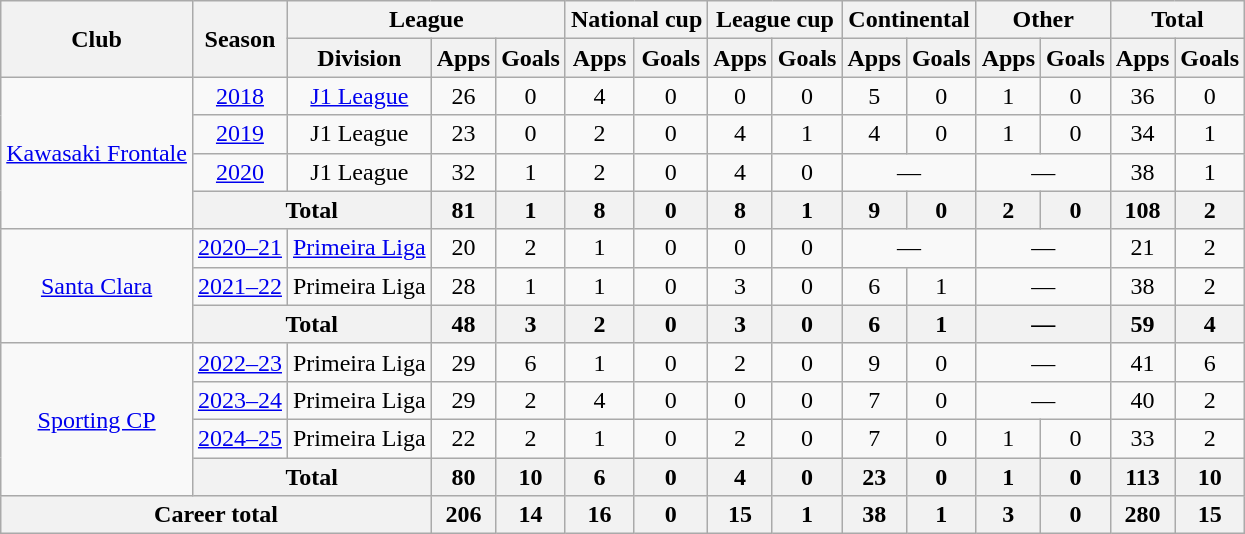<table class="wikitable" style="text-align:center">
<tr>
<th rowspan="2">Club</th>
<th rowspan="2">Season</th>
<th colspan="3">League</th>
<th colspan="2">National cup</th>
<th colspan="2">League cup</th>
<th colspan="2">Continental</th>
<th colspan="2">Other</th>
<th colspan="2">Total</th>
</tr>
<tr>
<th>Division</th>
<th>Apps</th>
<th>Goals</th>
<th>Apps</th>
<th>Goals</th>
<th>Apps</th>
<th>Goals</th>
<th>Apps</th>
<th>Goals</th>
<th>Apps</th>
<th>Goals</th>
<th>Apps</th>
<th>Goals</th>
</tr>
<tr>
<td rowspan="4"><a href='#'>Kawasaki Frontale</a></td>
<td><a href='#'>2018</a></td>
<td><a href='#'>J1 League</a></td>
<td>26</td>
<td>0</td>
<td>4</td>
<td>0</td>
<td>0</td>
<td>0</td>
<td>5</td>
<td>0</td>
<td>1</td>
<td>0</td>
<td>36</td>
<td>0</td>
</tr>
<tr>
<td><a href='#'>2019</a></td>
<td>J1 League</td>
<td>23</td>
<td>0</td>
<td>2</td>
<td>0</td>
<td>4</td>
<td>1</td>
<td>4</td>
<td>0</td>
<td>1</td>
<td>0</td>
<td>34</td>
<td>1</td>
</tr>
<tr>
<td><a href='#'>2020</a></td>
<td>J1 League</td>
<td>32</td>
<td>1</td>
<td>2</td>
<td>0</td>
<td>4</td>
<td>0</td>
<td colspan="2">—</td>
<td colspan="2">—</td>
<td>38</td>
<td>1</td>
</tr>
<tr>
<th colspan="2">Total</th>
<th>81</th>
<th>1</th>
<th>8</th>
<th>0</th>
<th>8</th>
<th>1</th>
<th>9</th>
<th>0</th>
<th>2</th>
<th>0</th>
<th>108</th>
<th>2</th>
</tr>
<tr>
<td rowspan="3"><a href='#'>Santa Clara</a></td>
<td><a href='#'>2020–21</a></td>
<td><a href='#'>Primeira Liga</a></td>
<td>20</td>
<td>2</td>
<td>1</td>
<td>0</td>
<td>0</td>
<td>0</td>
<td colspan="2">—</td>
<td colspan="2">—</td>
<td>21</td>
<td>2</td>
</tr>
<tr>
<td><a href='#'>2021–22</a></td>
<td>Primeira Liga</td>
<td>28</td>
<td>1</td>
<td>1</td>
<td>0</td>
<td>3</td>
<td>0</td>
<td>6</td>
<td>1</td>
<td colspan="2">—</td>
<td>38</td>
<td>2</td>
</tr>
<tr>
<th colspan="2">Total</th>
<th>48</th>
<th>3</th>
<th>2</th>
<th>0</th>
<th>3</th>
<th>0</th>
<th>6</th>
<th>1</th>
<th colspan="2">—</th>
<th>59</th>
<th>4</th>
</tr>
<tr>
<td rowspan="4"><a href='#'>Sporting CP</a></td>
<td><a href='#'>2022–23</a></td>
<td>Primeira Liga</td>
<td>29</td>
<td>6</td>
<td>1</td>
<td>0</td>
<td>2</td>
<td>0</td>
<td>9</td>
<td>0</td>
<td colspan="2">—</td>
<td>41</td>
<td>6</td>
</tr>
<tr>
<td><a href='#'>2023–24</a></td>
<td>Primeira Liga</td>
<td>29</td>
<td>2</td>
<td>4</td>
<td>0</td>
<td>0</td>
<td>0</td>
<td>7</td>
<td>0</td>
<td colspan="2">—</td>
<td>40</td>
<td>2</td>
</tr>
<tr>
<td><a href='#'>2024–25</a></td>
<td>Primeira Liga</td>
<td>22</td>
<td>2</td>
<td>1</td>
<td>0</td>
<td>2</td>
<td>0</td>
<td>7</td>
<td>0</td>
<td>1</td>
<td>0</td>
<td>33</td>
<td>2</td>
</tr>
<tr>
<th colspan="2">Total</th>
<th>80</th>
<th>10</th>
<th>6</th>
<th>0</th>
<th>4</th>
<th>0</th>
<th>23</th>
<th>0</th>
<th>1</th>
<th>0</th>
<th>113</th>
<th>10</th>
</tr>
<tr>
<th colspan="3">Career total</th>
<th>206</th>
<th>14</th>
<th>16</th>
<th>0</th>
<th>15</th>
<th>1</th>
<th>38</th>
<th>1</th>
<th>3</th>
<th>0</th>
<th>280</th>
<th>15</th>
</tr>
</table>
